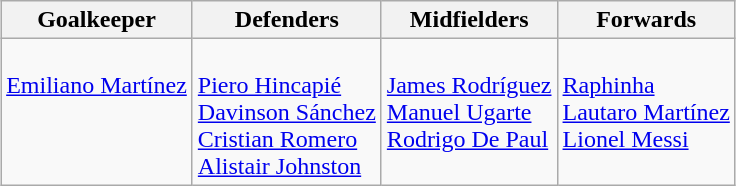<table class="wikitable" style="mArgin: 0 auto;">
<tr>
<th>Goalkeeper</th>
<th>Defenders</th>
<th>Midfielders</th>
<th>Forwards<br></th>
</tr>
<tr>
<td valign=top><br> <a href='#'>Emiliano Martínez</a></td>
<td valign=top><br> <a href='#'>Piero Hincapié</a><br> <a href='#'>Davinson Sánchez</a><br> <a href='#'>Cristian Romero</a><br> <a href='#'>Alistair Johnston</a></td>
<td valign=top><br> <a href='#'>James Rodríguez</a><br> <a href='#'>Manuel Ugarte</a><br> <a href='#'>Rodrigo De Paul</a></td>
<td valign=top><br> <a href='#'>Raphinha</a><br> <a href='#'>Lautaro Martínez</a><br> <a href='#'>Lionel Messi</a></td>
</tr>
</table>
